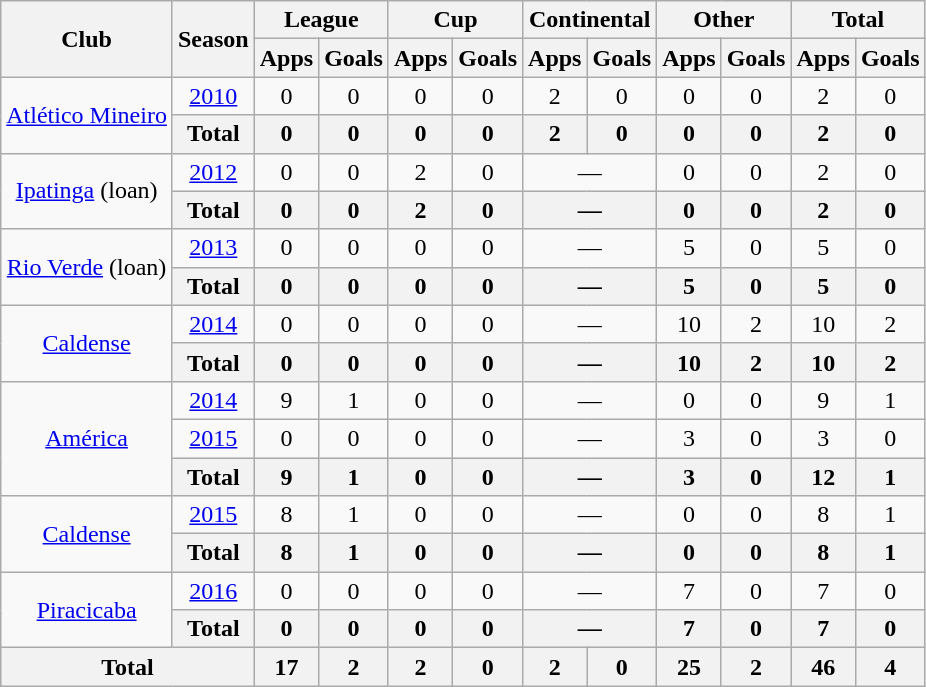<table class="wikitable" style="text-align: center;">
<tr>
<th rowspan="2">Club</th>
<th rowspan="2">Season</th>
<th colspan="2">League</th>
<th colspan="2">Cup</th>
<th colspan="2">Continental</th>
<th colspan="2">Other</th>
<th colspan="2">Total</th>
</tr>
<tr>
<th>Apps</th>
<th>Goals</th>
<th>Apps</th>
<th>Goals</th>
<th>Apps</th>
<th>Goals</th>
<th>Apps</th>
<th>Goals</th>
<th>Apps</th>
<th>Goals</th>
</tr>
<tr>
<td rowspan="2" valign="center"><a href='#'>Atlético Mineiro</a></td>
<td><a href='#'>2010</a></td>
<td>0</td>
<td>0</td>
<td>0</td>
<td>0</td>
<td>2</td>
<td>0</td>
<td>0</td>
<td>0</td>
<td>2</td>
<td>0</td>
</tr>
<tr>
<th colspan="1">Total</th>
<th>0</th>
<th>0</th>
<th>0</th>
<th>0</th>
<th>2</th>
<th>0</th>
<th>0</th>
<th>0</th>
<th>2</th>
<th>0</th>
</tr>
<tr>
<td rowspan="2" valign="center"><a href='#'>Ipatinga</a> (loan)</td>
<td><a href='#'>2012</a></td>
<td>0</td>
<td>0</td>
<td>2</td>
<td>0</td>
<td colspan="2">—</td>
<td>0</td>
<td>0</td>
<td>2</td>
<td>0</td>
</tr>
<tr>
<th colspan="1">Total</th>
<th>0</th>
<th>0</th>
<th>2</th>
<th>0</th>
<th colspan="2">—</th>
<th>0</th>
<th>0</th>
<th>2</th>
<th>0</th>
</tr>
<tr>
<td rowspan="2" valign="center"><a href='#'>Rio Verde</a> (loan)</td>
<td><a href='#'>2013</a></td>
<td>0</td>
<td>0</td>
<td>0</td>
<td>0</td>
<td colspan="2">—</td>
<td>5</td>
<td>0</td>
<td>5</td>
<td>0</td>
</tr>
<tr>
<th colspan="1">Total</th>
<th>0</th>
<th>0</th>
<th>0</th>
<th>0</th>
<th colspan="2">—</th>
<th>5</th>
<th>0</th>
<th>5</th>
<th>0</th>
</tr>
<tr>
<td rowspan="2" valign="center"><a href='#'>Caldense</a></td>
<td><a href='#'>2014</a></td>
<td>0</td>
<td>0</td>
<td>0</td>
<td>0</td>
<td colspan="2">—</td>
<td>10</td>
<td>2</td>
<td>10</td>
<td>2</td>
</tr>
<tr>
<th colspan="1">Total</th>
<th>0</th>
<th>0</th>
<th>0</th>
<th>0</th>
<th colspan="2">—</th>
<th>10</th>
<th>2</th>
<th>10</th>
<th>2</th>
</tr>
<tr>
<td rowspan="3" valign="center"><a href='#'>América</a></td>
<td><a href='#'>2014</a></td>
<td>9</td>
<td>1</td>
<td>0</td>
<td>0</td>
<td colspan="2">—</td>
<td>0</td>
<td>0</td>
<td>9</td>
<td>1</td>
</tr>
<tr>
<td><a href='#'>2015</a></td>
<td>0</td>
<td>0</td>
<td>0</td>
<td>0</td>
<td colspan="2">—</td>
<td>3</td>
<td>0</td>
<td>3</td>
<td>0</td>
</tr>
<tr>
<th colspan="1">Total</th>
<th>9</th>
<th>1</th>
<th>0</th>
<th>0</th>
<th colspan="2">—</th>
<th>3</th>
<th>0</th>
<th>12</th>
<th>1</th>
</tr>
<tr>
<td rowspan="2" valign="center"><a href='#'>Caldense</a></td>
<td><a href='#'>2015</a></td>
<td>8</td>
<td>1</td>
<td>0</td>
<td>0</td>
<td colspan="2">—</td>
<td>0</td>
<td>0</td>
<td>8</td>
<td>1</td>
</tr>
<tr>
<th colspan="1">Total</th>
<th>8</th>
<th>1</th>
<th>0</th>
<th>0</th>
<th colspan="2">—</th>
<th>0</th>
<th>0</th>
<th>8</th>
<th>1</th>
</tr>
<tr>
<td rowspan="2" valign="center"><a href='#'>Piracicaba</a></td>
<td><a href='#'>2016</a></td>
<td>0</td>
<td>0</td>
<td>0</td>
<td>0</td>
<td colspan="2">—</td>
<td>7</td>
<td>0</td>
<td>7</td>
<td>0</td>
</tr>
<tr>
<th colspan="1">Total</th>
<th>0</th>
<th>0</th>
<th>0</th>
<th>0</th>
<th colspan="2">—</th>
<th>7</th>
<th>0</th>
<th>7</th>
<th>0</th>
</tr>
<tr>
<th colspan="2">Total</th>
<th>17</th>
<th>2</th>
<th>2</th>
<th>0</th>
<th>2</th>
<th>0</th>
<th>25</th>
<th>2</th>
<th>46</th>
<th>4</th>
</tr>
</table>
